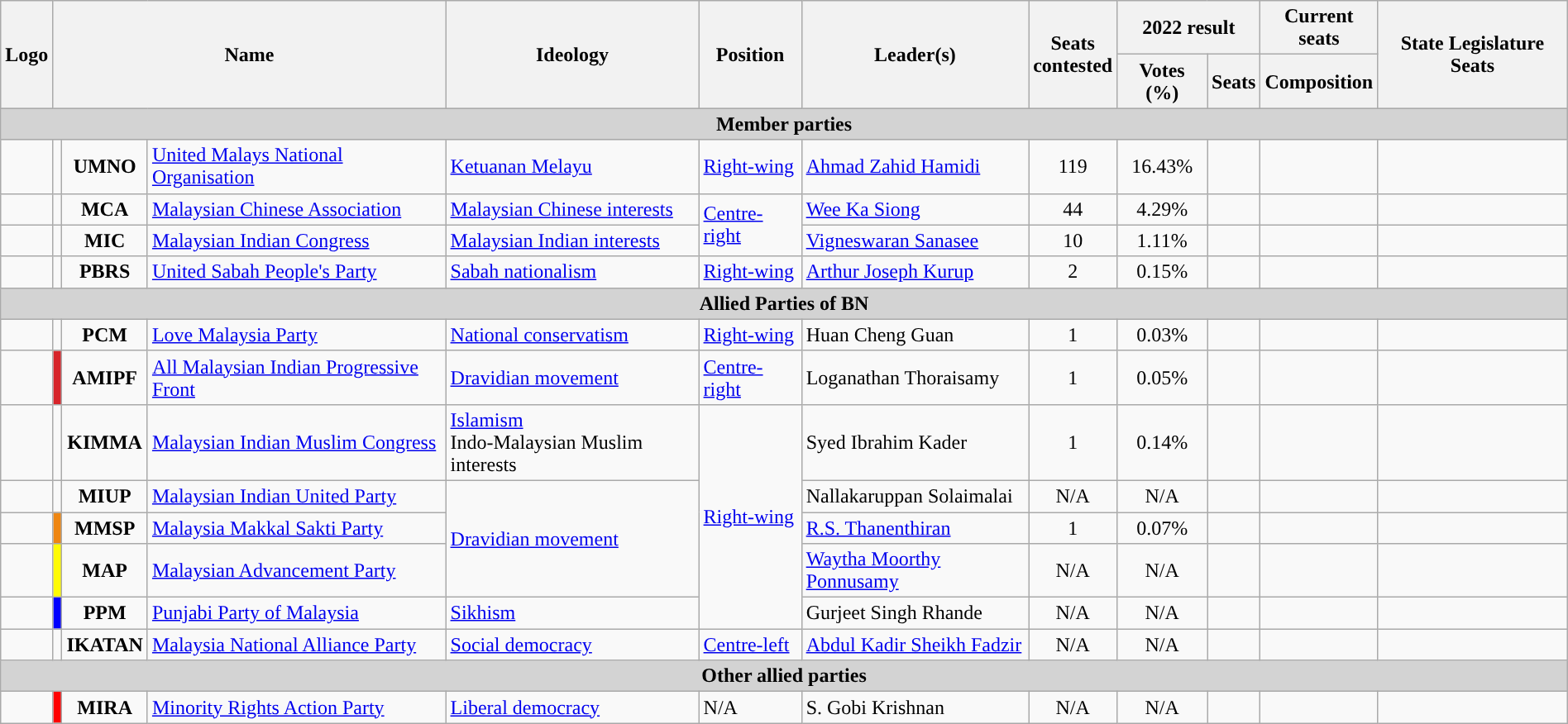<table class="wikitable" style="width:100%;">
<tr>
<th rowspan="2">Logo</th>
<th colspan="3" rowspan="2">Name</th>
<th rowspan="2">Ideology</th>
<th rowspan="2">Position</th>
<th rowspan="2">Leader(s)</th>
<th rowspan="2">Seats<br>contested</th>
<th colspan="2">2022 result</th>
<th>Current<br>seats</th>
<th rowspan="2">State Legislature Seats</th>
</tr>
<tr>
<th>Votes (%)</th>
<th>Seats</th>
<th>Composition</th>
</tr>
<tr>
<td colspan="12" align="center" style="background:lightgrey;"><strong>Member parties</strong></td>
</tr>
<tr>
<td></td>
<td style="background:"></td>
<td style="text-align:center;"><strong>UMNO</strong></td>
<td><a href='#'>United Malays National Organisation</a><br></td>
<td><a href='#'>Ketuanan Melayu</a></td>
<td><a href='#'>Right-wing</a></td>
<td><a href='#'>Ahmad Zahid Hamidi</a></td>
<td style="text-align:center;">119</td>
<td style="text-align:center;">16.43%</td>
<td></td>
<td></td>
<td></td>
</tr>
<tr>
<td></td>
<td style="background:"></td>
<td style="text-align:center;"><strong>MCA</strong></td>
<td><a href='#'>Malaysian Chinese Association</a><br></td>
<td><a href='#'>Malaysian Chinese interests</a></td>
<td rowspan="2"><a href='#'>Centre-right</a></td>
<td><a href='#'>Wee Ka Siong</a></td>
<td style="text-align:center;">44</td>
<td style="text-align:center;">4.29%</td>
<td></td>
<td></td>
<td></td>
</tr>
<tr>
<td></td>
<td style="background:"></td>
<td style="text-align:center;"><strong>MIC</strong></td>
<td><a href='#'>Malaysian Indian Congress</a><br></td>
<td><a href='#'>Malaysian Indian interests</a></td>
<td><a href='#'>Vigneswaran Sanasee</a></td>
<td style="text-align:center;">10</td>
<td style="text-align:center;">1.11%</td>
<td></td>
<td></td>
<td></td>
</tr>
<tr>
<td></td>
<td style="background:"></td>
<td style="text-align:center;"><strong>PBRS</strong></td>
<td><a href='#'>United Sabah People's Party</a><br></td>
<td><a href='#'>Sabah nationalism</a></td>
<td><a href='#'>Right-wing</a></td>
<td><a href='#'>Arthur Joseph Kurup</a></td>
<td style="text-align:center;">2</td>
<td style="text-align:center;">0.15%</td>
<td></td>
<td></td>
<td></td>
</tr>
<tr>
<td colspan="12" align="center" style="background:lightgrey;"><strong>Allied Parties of BN</strong></td>
</tr>
<tr>
<td></td>
<td style="background:"></td>
<td style="text-align:center;"><strong>PCM</strong></td>
<td><a href='#'>Love Malaysia Party</a><br></td>
<td><a href='#'>National conservatism</a></td>
<td><a href='#'>Right-wing</a></td>
<td>Huan Cheng Guan</td>
<td style="text-align:center;">1</td>
<td style="text-align:center;">0.03%</td>
<td></td>
<td></td>
<td></td>
</tr>
<tr>
<td></td>
<td style="background:#D7242A;"></td>
<td style="text-align:center;"><strong>AMIPF</strong></td>
<td><a href='#'>All Malaysian Indian Progressive Front</a><br></td>
<td><a href='#'>Dravidian movement</a></td>
<td><a href='#'>Centre-right</a></td>
<td>Loganathan Thoraisamy</td>
<td style="text-align:center;">1</td>
<td style="text-align:center;">0.05%</td>
<td></td>
<td></td>
<td></td>
</tr>
<tr>
<td></td>
<td style="background:"></td>
<td style="text-align:center;"><strong>KIMMA</strong></td>
<td><a href='#'>Malaysian Indian Muslim Congress</a><br></td>
<td><a href='#'>Islamism</a> <br> Indo-Malaysian Muslim interests</td>
<td rowspan="5"><a href='#'>Right-wing</a></td>
<td>Syed Ibrahim Kader</td>
<td style="text-align:center;">1</td>
<td style="text-align:center;">0.14%</td>
<td></td>
<td></td>
<td></td>
</tr>
<tr>
<td></td>
<td style="background:"></td>
<td style="text-align:center;"><strong>MIUP</strong></td>
<td><a href='#'>Malaysian Indian United Party</a><br></td>
<td rowspan="3"><a href='#'>Dravidian movement</a></td>
<td>Nallakaruppan Solaimalai</td>
<td style="text-align:center;">N/A</td>
<td style="text-align:center;">N/A</td>
<td></td>
<td></td>
<td></td>
</tr>
<tr>
<td></td>
<td style="background:#EF8611;"></td>
<td style="text-align:center;"><strong>MMSP</strong></td>
<td><a href='#'>Malaysia Makkal Sakti Party</a><br></td>
<td><a href='#'>R.S. Thanenthiran</a></td>
<td style="text-align:center;">1</td>
<td style="text-align:center;">0.07%</td>
<td></td>
<td></td>
<td></td>
</tr>
<tr>
<td></td>
<td style="background:#FFFB03;"></td>
<td style="text-align:center;"><strong>MAP</strong></td>
<td><a href='#'>Malaysian Advancement Party</a><br></td>
<td><a href='#'>Waytha Moorthy Ponnusamy</a></td>
<td style="text-align:center;">N/A</td>
<td style="text-align:center;">N/A</td>
<td></td>
<td></td>
<td></td>
</tr>
<tr>
<td></td>
<td style="background:#0000FF;"></td>
<td style="text-align:center;"><strong>PPM</strong></td>
<td><a href='#'>Punjabi Party of Malaysia</a><br></td>
<td><a href='#'>Sikhism</a></td>
<td>Gurjeet Singh Rhande</td>
<td style="text-align:center;">N/A</td>
<td style="text-align:center;">N/A</td>
<td></td>
<td></td>
<td></td>
</tr>
<tr>
<td></td>
<td style="background:"></td>
<td style="text-align:center;"><strong>IKATAN</strong></td>
<td><a href='#'>Malaysia National Alliance Party</a><br></td>
<td><a href='#'>Social democracy</a></td>
<td><a href='#'>Centre-left</a></td>
<td><a href='#'>Abdul Kadir Sheikh Fadzir</a></td>
<td style="text-align:center;">N/A</td>
<td style="text-align:center;">N/A</td>
<td></td>
<td></td>
<td></td>
</tr>
<tr>
<td colspan="12" align="center" style="background:lightgrey;"><strong>Other allied parties</strong></td>
</tr>
<tr>
<td></td>
<td style="background:#FF0000;"></td>
<td style="text-align:center;"><strong>MIRA</strong></td>
<td><a href='#'>Minority Rights Action Party</a><br></td>
<td><a href='#'>Liberal democracy</a></td>
<td>N/A</td>
<td>S. Gobi Krishnan</td>
<td style="text-align:center;">N/A</td>
<td style="text-align:center;">N/A</td>
<td></td>
<td></td>
<td></td>
</tr>
</table>
